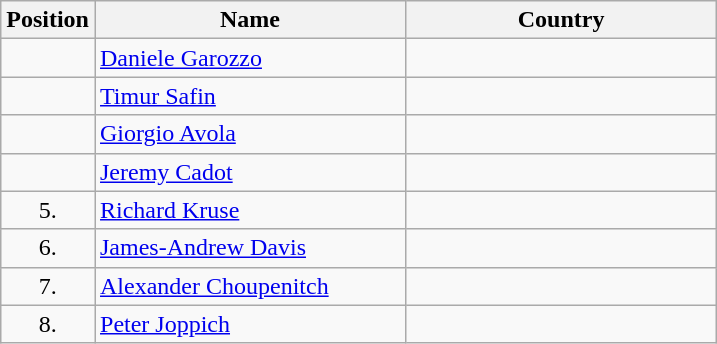<table class="wikitable">
<tr>
<th width="20">Position</th>
<th width="200">Name</th>
<th width="200">Country</th>
</tr>
<tr>
<td align="center"></td>
<td><a href='#'>Daniele Garozzo</a></td>
<td></td>
</tr>
<tr>
<td align="center"></td>
<td><a href='#'>Timur Safin</a></td>
<td></td>
</tr>
<tr>
<td align="center"></td>
<td><a href='#'>Giorgio Avola</a></td>
<td></td>
</tr>
<tr>
<td align="center"></td>
<td><a href='#'>Jeremy Cadot</a></td>
<td></td>
</tr>
<tr>
<td align="center">5.</td>
<td><a href='#'>Richard Kruse</a></td>
<td></td>
</tr>
<tr>
<td align="center">6.</td>
<td><a href='#'>James-Andrew Davis</a></td>
<td></td>
</tr>
<tr>
<td align="center">7.</td>
<td><a href='#'>Alexander Choupenitch</a></td>
<td></td>
</tr>
<tr>
<td align="center">8.</td>
<td><a href='#'>Peter Joppich</a></td>
<td></td>
</tr>
</table>
